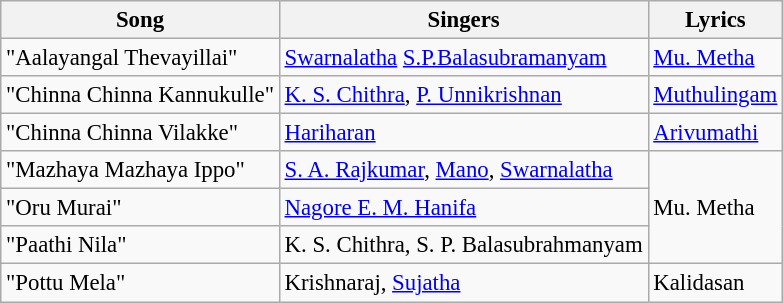<table class="wikitable" style="font-size:95%;">
<tr>
<th>Song</th>
<th>Singers</th>
<th>Lyrics</th>
</tr>
<tr>
<td>"Aalayangal Thevayillai"</td>
<td><a href='#'>Swarnalatha</a> <a href='#'>S.P.Balasubramanyam</a></td>
<td><a href='#'>Mu. Metha</a></td>
</tr>
<tr>
<td>"Chinna Chinna Kannukulle"</td>
<td><a href='#'>K. S. Chithra</a>, <a href='#'>P. Unnikrishnan</a></td>
<td><a href='#'>Muthulingam</a></td>
</tr>
<tr>
<td>"Chinna Chinna Vilakke"</td>
<td><a href='#'>Hariharan</a></td>
<td><a href='#'>Arivumathi</a></td>
</tr>
<tr>
<td>"Mazhaya Mazhaya Ippo"</td>
<td><a href='#'>S. A. Rajkumar</a>, <a href='#'>Mano</a>, <a href='#'>Swarnalatha</a></td>
<td rowspan=3>Mu. Metha</td>
</tr>
<tr>
<td>"Oru Murai"</td>
<td><a href='#'>Nagore E. M. Hanifa</a></td>
</tr>
<tr>
<td>"Paathi Nila"</td>
<td>K. S. Chithra, S. P. Balasubrahmanyam</td>
</tr>
<tr>
<td>"Pottu Mela"</td>
<td>Krishnaraj, <a href='#'>Sujatha</a></td>
<td>Kalidasan</td>
</tr>
</table>
